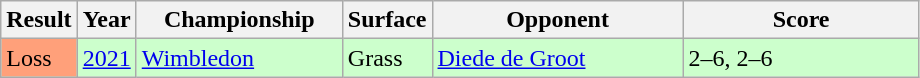<table class="sortable wikitable">
<tr>
<th>Result</th>
<th>Year</th>
<th style="width:130px;">Championship</th>
<th style="width:20px;">Surface</th>
<th style="width:160px;">Opponent</th>
<th style="width:150px;" class="unsortable">Score</th>
</tr>
<tr style="background:#cfc;">
<td style="background:#ffa07a;">Loss</td>
<td><a href='#'>2021</a></td>
<td><a href='#'>Wimbledon</a></td>
<td>Grass</td>
<td> <a href='#'>Diede de Groot</a></td>
<td>2–6, 2–6</td>
</tr>
</table>
